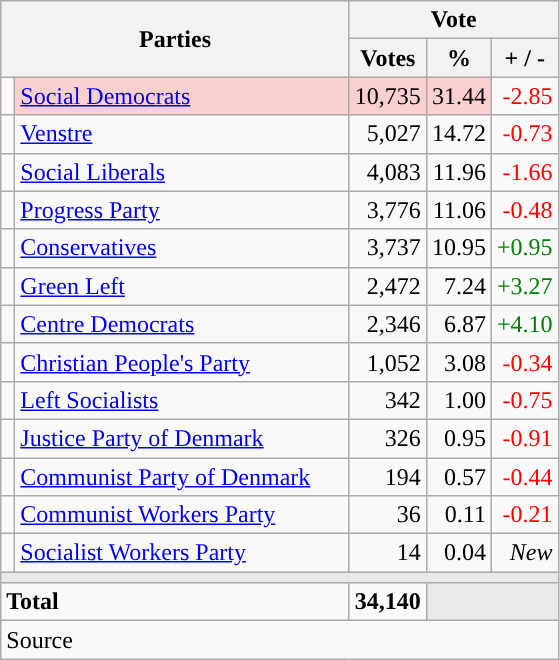<table class="wikitable" style="text-align:right;">
<tr>
<th style="text-align:centre;" rowspan="2" colspan="2" width="225">Parties</th>
<th colspan="3">Vote</th>
</tr>
<tr>
<th width="15">Votes</th>
<th width="15">%</th>
<th width="15">+ / -</th>
</tr>
<tr>
<td width="2" style="color:inherit;background:"></td>
<td bgcolor=#fbd0ce  align="left"><a href='#'>Social Democrats</a></td>
<td bgcolor=#fbd0ce>10,735</td>
<td bgcolor=#fbd0ce>31.44</td>
<td style=color:red;>-2.85</td>
</tr>
<tr>
<td width="2" style="color:inherit;background:"></td>
<td align="left"><a href='#'>Venstre</a></td>
<td>5,027</td>
<td>14.72</td>
<td style=color:red;>-0.73</td>
</tr>
<tr>
<td width="2" style="color:inherit;background:"></td>
<td align="left"><a href='#'>Social Liberals</a></td>
<td>4,083</td>
<td>11.96</td>
<td style=color:red;>-1.66</td>
</tr>
<tr>
<td width="2" style="color:inherit;background:"></td>
<td align="left"><a href='#'>Progress Party</a></td>
<td>3,776</td>
<td>11.06</td>
<td style=color:red;>-0.48</td>
</tr>
<tr>
<td width="2" style="color:inherit;background:"></td>
<td align="left"><a href='#'>Conservatives</a></td>
<td>3,737</td>
<td>10.95</td>
<td style=color:green;>+0.95</td>
</tr>
<tr>
<td width="2" style="color:inherit;background:"></td>
<td align="left"><a href='#'>Green Left</a></td>
<td>2,472</td>
<td>7.24</td>
<td style=color:green;>+3.27</td>
</tr>
<tr>
<td width="2" style="color:inherit;background:"></td>
<td align="left"><a href='#'>Centre Democrats</a></td>
<td>2,346</td>
<td>6.87</td>
<td style=color:green;>+4.10</td>
</tr>
<tr>
<td width="2" style="color:inherit;background:"></td>
<td align="left"><a href='#'>Christian People's Party</a></td>
<td>1,052</td>
<td>3.08</td>
<td style=color:red;>-0.34</td>
</tr>
<tr>
<td width="2" style="color:inherit;background:"></td>
<td align="left"><a href='#'>Left Socialists</a></td>
<td>342</td>
<td>1.00</td>
<td style=color:red;>-0.75</td>
</tr>
<tr>
<td width="2" style="color:inherit;background:"></td>
<td align="left"><a href='#'>Justice Party of Denmark</a></td>
<td>326</td>
<td>0.95</td>
<td style=color:red;>-0.91</td>
</tr>
<tr>
<td width="2" style="color:inherit;background:"></td>
<td align="left"><a href='#'>Communist Party of Denmark</a></td>
<td>194</td>
<td>0.57</td>
<td style=color:red;>-0.44</td>
</tr>
<tr>
<td width="2" style="color:inherit;background:"></td>
<td align="left"><a href='#'>Communist Workers Party</a></td>
<td>36</td>
<td>0.11</td>
<td style=color:red;>-0.21</td>
</tr>
<tr>
<td width="2" style="color:inherit;background:"></td>
<td align="left"><a href='#'>Socialist Workers Party</a></td>
<td>14</td>
<td>0.04</td>
<td><em>New</em></td>
</tr>
<tr>
<td colspan="7" bgcolor="#E9E9E9"></td>
</tr>
<tr>
<td align="left" colspan="2"><strong>Total</strong></td>
<td><strong>34,140</strong></td>
<td bgcolor="#E9E9E9" colspan="2"></td>
</tr>
<tr>
<td align="left" colspan="6">Source</td>
</tr>
</table>
